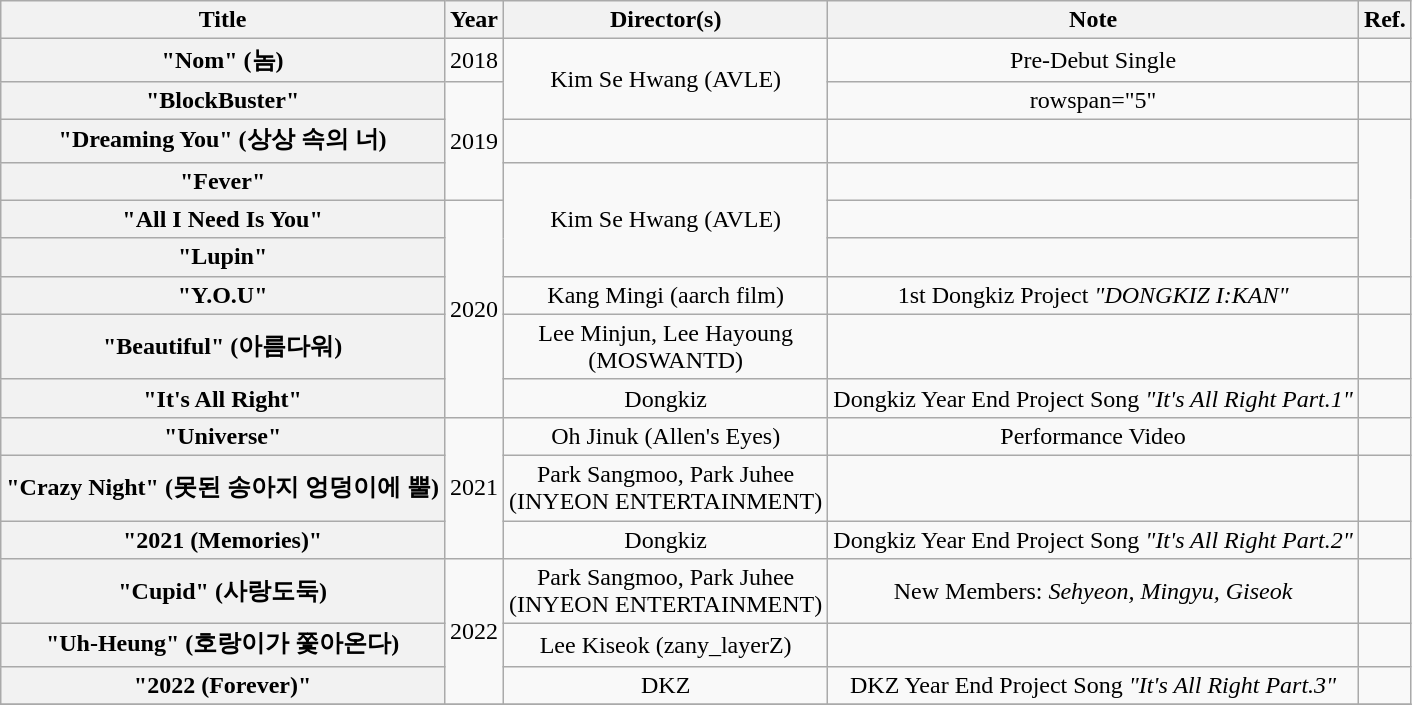<table class="wikitable plainrowheaders" style="text-align:center; table-layout:fixed; margin-right:0">
<tr>
<th scope="col">Title</th>
<th scope="col">Year</th>
<th scope="col">Director(s)</th>
<th scope="col">Note</th>
<th scope="col">Ref.</th>
</tr>
<tr>
<th scope="row">"Nom" (놈)</th>
<td>2018</td>
<td rowspan="2">Kim Se Hwang (AVLE)</td>
<td>Pre-Debut Single</td>
<td></td>
</tr>
<tr>
<th scope="row">"BlockBuster"</th>
<td rowspan="3">2019</td>
<td>rowspan="5" </td>
<td></td>
</tr>
<tr>
<th scope="row">"Dreaming You" (상상 속의 너)</th>
<td></td>
<td></td>
</tr>
<tr>
<th scope="row">"Fever"</th>
<td rowspan="3">Kim Se Hwang (AVLE)</td>
<td></td>
</tr>
<tr>
<th scope="row">"All I Need Is You"</th>
<td rowspan="5">2020</td>
<td></td>
</tr>
<tr>
<th scope="row">"Lupin"</th>
<td></td>
</tr>
<tr>
<th scope="row">"Y.O.U"</th>
<td>Kang Mingi (aarch film)</td>
<td>1st Dongkiz Project <em>"DONGKIZ I:KAN"</em></td>
<td></td>
</tr>
<tr>
<th scope="row">"Beautiful" (아름다워)</th>
<td>Lee Minjun, Lee Hayoung<br>(MOSWANTD)</td>
<td></td>
<td></td>
</tr>
<tr>
<th scope="row">"It's All Right"</th>
<td>Dongkiz</td>
<td>Dongkiz Year End Project Song <em>"It's All Right Part.1"</em></td>
<td></td>
</tr>
<tr>
<th scope="row">"Universe"</th>
<td rowspan="3">2021</td>
<td>Oh Jinuk (Allen's Eyes)</td>
<td>Performance Video</td>
<td></td>
</tr>
<tr>
<th scope="row">"Crazy Night" (못된 송아지 엉덩이에 뿔)</th>
<td>Park Sangmoo, Park Juhee<br>(INYEON ENTERTAINMENT)</td>
<td></td>
<td></td>
</tr>
<tr>
<th scope="row">"2021 (Memories)"</th>
<td>Dongkiz</td>
<td>Dongkiz Year End Project Song <em>"It's All Right Part.2"</em></td>
<td></td>
</tr>
<tr>
<th scope="row">"Cupid" (사랑도둑)</th>
<td rowspan="3">2022</td>
<td>Park Sangmoo, Park Juhee<br>(INYEON ENTERTAINMENT)</td>
<td>New Members: <em>Sehyeon, Mingyu, Giseok</em></td>
<td></td>
</tr>
<tr>
<th scope="row">"Uh-Heung" (호랑이가 쫓아온다)</th>
<td>Lee Kiseok (zany_layerZ)</td>
<td></td>
<td></td>
</tr>
<tr>
<th scope="row">"2022 (Forever)"</th>
<td>DKZ</td>
<td>DKZ Year End Project Song <em>"It's All Right Part.3"</em></td>
<td></td>
</tr>
<tr>
</tr>
</table>
